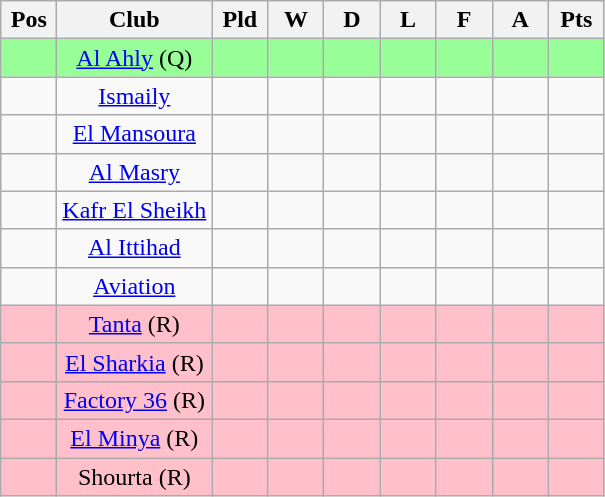<table class="wikitable sortable" bgcolor="#f7f8ff">
<tr>
<th width=30>Pos</th>
<th>Club</th>
<th width=30>Pld</th>
<th width=30>W</th>
<th width=30>D</th>
<th width=30>L</th>
<th width=30>F</th>
<th width=30>A</th>
<th width=30>Pts</th>
</tr>
<tr bgcolor="#98FF98" align="center">
<td></td>
<td><a href='#'>Al Ahly</a>  (Q)</td>
<td></td>
<td></td>
<td></td>
<td></td>
<td></td>
<td></td>
<td></td>
</tr>
<tr align="center">
<td></td>
<td><a href='#'>Ismaily</a></td>
<td></td>
<td></td>
<td></td>
<td></td>
<td></td>
<td></td>
<td></td>
</tr>
<tr align="center">
<td></td>
<td><a href='#'>El Mansoura</a></td>
<td></td>
<td></td>
<td></td>
<td></td>
<td></td>
<td></td>
<td></td>
</tr>
<tr align="center">
<td></td>
<td><a href='#'>Al Masry</a></td>
<td></td>
<td></td>
<td></td>
<td></td>
<td></td>
<td></td>
<td></td>
</tr>
<tr align="center">
<td></td>
<td><a href='#'>Kafr El Sheikh</a></td>
<td></td>
<td></td>
<td></td>
<td></td>
<td></td>
<td></td>
<td></td>
</tr>
<tr align="center">
<td></td>
<td><a href='#'>Al Ittihad</a></td>
<td></td>
<td></td>
<td></td>
<td></td>
<td></td>
<td></td>
<td></td>
</tr>
<tr align="center">
<td></td>
<td><a href='#'>Aviation</a></td>
<td></td>
<td></td>
<td></td>
<td></td>
<td></td>
<td></td>
<td></td>
</tr>
<tr bgcolor="#FFC0CB" align="center">
<td></td>
<td><a href='#'>Tanta</a> (R)</td>
<td></td>
<td></td>
<td></td>
<td></td>
<td></td>
<td></td>
<td></td>
</tr>
<tr bgcolor="#FFC0CB" align="center">
<td></td>
<td><a href='#'>El Sharkia</a>  (R)</td>
<td></td>
<td></td>
<td></td>
<td></td>
<td></td>
<td></td>
<td></td>
</tr>
<tr bgcolor="#FFC0CB" align="center">
<td></td>
<td><a href='#'>Factory 36</a>  (R)</td>
<td></td>
<td></td>
<td></td>
<td></td>
<td></td>
<td></td>
<td></td>
</tr>
<tr bgcolor="#FFC0CB" align="center">
<td></td>
<td><a href='#'>El Minya</a> (R)</td>
<td></td>
<td></td>
<td></td>
<td></td>
<td></td>
<td></td>
<td></td>
</tr>
<tr bgcolor="#FFC0CB" align="center">
<td></td>
<td>Shourta (R)</td>
<td></td>
<td></td>
<td></td>
<td></td>
<td></td>
<td></td>
<td></td>
</tr>
</table>
